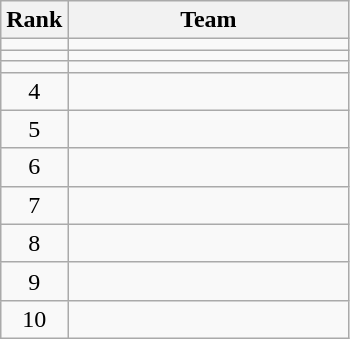<table class=wikitable style="text-align:center;">
<tr>
<th>Rank</th>
<th width=180>Team</th>
</tr>
<tr>
<td></td>
<td align=left></td>
</tr>
<tr>
<td></td>
<td align=left></td>
</tr>
<tr>
<td></td>
<td align=left></td>
</tr>
<tr>
<td>4</td>
<td align=left></td>
</tr>
<tr>
<td>5</td>
<td align=left></td>
</tr>
<tr>
<td>6</td>
<td align=left></td>
</tr>
<tr>
<td>7</td>
<td align=left></td>
</tr>
<tr>
<td>8</td>
<td align=left></td>
</tr>
<tr>
<td>9</td>
<td align=left></td>
</tr>
<tr>
<td>10</td>
<td align=left></td>
</tr>
</table>
